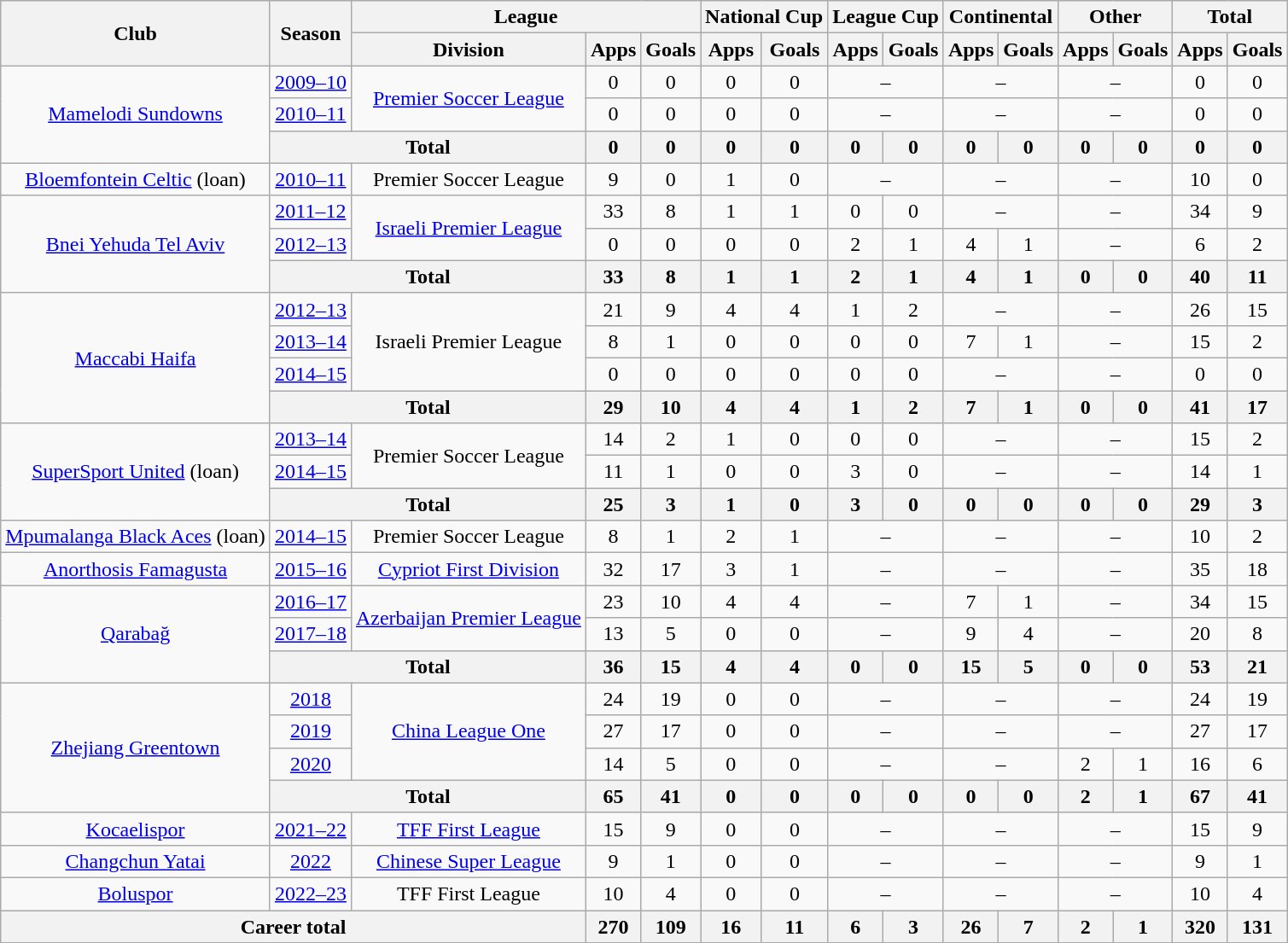<table class="wikitable" style="text-align: center;">
<tr>
<th rowspan="2">Club</th>
<th rowspan="2">Season</th>
<th colspan="3">League</th>
<th colspan="2">National Cup</th>
<th colspan="2">League Cup</th>
<th colspan="2">Continental</th>
<th colspan="2">Other</th>
<th colspan="2">Total</th>
</tr>
<tr>
<th>Division</th>
<th>Apps</th>
<th>Goals</th>
<th>Apps</th>
<th>Goals</th>
<th>Apps</th>
<th>Goals</th>
<th>Apps</th>
<th>Goals</th>
<th>Apps</th>
<th>Goals</th>
<th>Apps</th>
<th>Goals</th>
</tr>
<tr>
<td rowspan="3" valign="center"><a href='#'>Mamelodi Sundowns</a></td>
<td><a href='#'>2009–10</a></td>
<td rowspan="2" valign="center"><a href='#'>Premier Soccer League</a></td>
<td>0</td>
<td>0</td>
<td>0</td>
<td>0</td>
<td colspan="2">–</td>
<td colspan="2">–</td>
<td colspan="2">–</td>
<td>0</td>
<td>0</td>
</tr>
<tr>
<td><a href='#'>2010–11</a></td>
<td>0</td>
<td>0</td>
<td>0</td>
<td>0</td>
<td colspan="2">–</td>
<td colspan="2">–</td>
<td colspan="2">–</td>
<td>0</td>
<td>0</td>
</tr>
<tr>
<th colspan="2">Total</th>
<th>0</th>
<th>0</th>
<th>0</th>
<th>0</th>
<th>0</th>
<th>0</th>
<th>0</th>
<th>0</th>
<th>0</th>
<th>0</th>
<th>0</th>
<th>0</th>
</tr>
<tr>
<td valign="center"><a href='#'>Bloemfontein Celtic</a> (loan)</td>
<td><a href='#'>2010–11</a></td>
<td>Premier Soccer League</td>
<td>9</td>
<td>0</td>
<td>1</td>
<td>0</td>
<td colspan="2">–</td>
<td colspan="2">–</td>
<td colspan="2">–</td>
<td>10</td>
<td>0</td>
</tr>
<tr>
<td rowspan="3" valign="center"><a href='#'>Bnei Yehuda Tel Aviv</a></td>
<td><a href='#'>2011–12</a></td>
<td rowspan="2" valign="center"><a href='#'>Israeli Premier League</a></td>
<td>33</td>
<td>8</td>
<td>1</td>
<td>1</td>
<td>0</td>
<td>0</td>
<td colspan="2">–</td>
<td colspan="2">–</td>
<td>34</td>
<td>9</td>
</tr>
<tr>
<td><a href='#'>2012–13</a></td>
<td>0</td>
<td>0</td>
<td>0</td>
<td>0</td>
<td>2</td>
<td>1</td>
<td>4</td>
<td>1</td>
<td colspan="2">–</td>
<td>6</td>
<td>2</td>
</tr>
<tr>
<th colspan="2">Total</th>
<th>33</th>
<th>8</th>
<th>1</th>
<th>1</th>
<th>2</th>
<th>1</th>
<th>4</th>
<th>1</th>
<th>0</th>
<th>0</th>
<th>40</th>
<th>11</th>
</tr>
<tr>
<td rowspan="4" valign="center"><a href='#'>Maccabi Haifa</a></td>
<td><a href='#'>2012–13</a></td>
<td rowspan="3" valign="center">Israeli Premier League</td>
<td>21</td>
<td>9</td>
<td>4</td>
<td>4</td>
<td>1</td>
<td>2</td>
<td colspan="2">–</td>
<td colspan="2">–</td>
<td>26</td>
<td>15</td>
</tr>
<tr>
<td><a href='#'>2013–14</a></td>
<td>8</td>
<td>1</td>
<td>0</td>
<td>0</td>
<td>0</td>
<td>0</td>
<td>7</td>
<td>1</td>
<td colspan="2">–</td>
<td>15</td>
<td>2</td>
</tr>
<tr>
<td><a href='#'>2014–15</a></td>
<td>0</td>
<td>0</td>
<td>0</td>
<td>0</td>
<td>0</td>
<td>0</td>
<td colspan="2">–</td>
<td colspan="2">–</td>
<td>0</td>
<td>0</td>
</tr>
<tr>
<th colspan="2">Total</th>
<th>29</th>
<th>10</th>
<th>4</th>
<th>4</th>
<th>1</th>
<th>2</th>
<th>7</th>
<th>1</th>
<th>0</th>
<th>0</th>
<th>41</th>
<th>17</th>
</tr>
<tr>
<td rowspan="3" valign="center"><a href='#'>SuperSport United</a> (loan)</td>
<td><a href='#'>2013–14</a></td>
<td rowspan="2" valign="center">Premier Soccer League</td>
<td>14</td>
<td>2</td>
<td>1</td>
<td>0</td>
<td>0</td>
<td>0</td>
<td colspan="2">–</td>
<td colspan="2">–</td>
<td>15</td>
<td>2</td>
</tr>
<tr>
<td><a href='#'>2014–15</a></td>
<td>11</td>
<td>1</td>
<td>0</td>
<td>0</td>
<td>3</td>
<td>0</td>
<td colspan="2">–</td>
<td colspan="2">–</td>
<td>14</td>
<td>1</td>
</tr>
<tr>
<th colspan="2">Total</th>
<th>25</th>
<th>3</th>
<th>1</th>
<th>0</th>
<th>3</th>
<th>0</th>
<th>0</th>
<th>0</th>
<th>0</th>
<th>0</th>
<th>29</th>
<th>3</th>
</tr>
<tr>
<td valign="center"><a href='#'>Mpumalanga Black Aces</a> (loan)</td>
<td><a href='#'>2014–15</a></td>
<td>Premier Soccer League</td>
<td>8</td>
<td>1</td>
<td>2</td>
<td>1</td>
<td colspan="2">–</td>
<td colspan="2">–</td>
<td colspan="2">–</td>
<td>10</td>
<td>2</td>
</tr>
<tr>
<td valign="center"><a href='#'>Anorthosis Famagusta</a></td>
<td><a href='#'>2015–16</a></td>
<td><a href='#'>Cypriot First Division</a></td>
<td>32</td>
<td>17</td>
<td>3</td>
<td>1</td>
<td colspan="2">–</td>
<td colspan="2">–</td>
<td colspan="2">–</td>
<td>35</td>
<td>18</td>
</tr>
<tr>
<td rowspan="3" valign="center"><a href='#'>Qarabağ</a></td>
<td><a href='#'>2016–17</a></td>
<td rowspan="2" valign="center"><a href='#'>Azerbaijan Premier League</a></td>
<td>23</td>
<td>10</td>
<td>4</td>
<td>4</td>
<td colspan="2">–</td>
<td>7</td>
<td>1</td>
<td colspan="2">–</td>
<td>34</td>
<td>15</td>
</tr>
<tr>
<td><a href='#'>2017–18</a></td>
<td>13</td>
<td>5</td>
<td>0</td>
<td>0</td>
<td colspan="2">–</td>
<td>9</td>
<td>4</td>
<td colspan="2">–</td>
<td>20</td>
<td>8</td>
</tr>
<tr>
<th colspan="2">Total</th>
<th>36</th>
<th>15</th>
<th>4</th>
<th>4</th>
<th>0</th>
<th>0</th>
<th>15</th>
<th>5</th>
<th>0</th>
<th>0</th>
<th>53</th>
<th>21</th>
</tr>
<tr>
<td rowspan="4" valign="center"><a href='#'>Zhejiang Greentown</a></td>
<td><a href='#'>2018</a></td>
<td rowspan="3"><a href='#'>China League One</a></td>
<td>24</td>
<td>19</td>
<td>0</td>
<td>0</td>
<td colspan="2">–</td>
<td colspan="2">–</td>
<td colspan="2">–</td>
<td>24</td>
<td>19</td>
</tr>
<tr>
<td><a href='#'>2019</a></td>
<td>27</td>
<td>17</td>
<td>0</td>
<td>0</td>
<td colspan="2">–</td>
<td colspan="2">–</td>
<td colspan="2">–</td>
<td>27</td>
<td>17</td>
</tr>
<tr>
<td><a href='#'>2020</a></td>
<td>14</td>
<td>5</td>
<td>0</td>
<td>0</td>
<td colspan="2">–</td>
<td colspan="2">–</td>
<td>2</td>
<td>1</td>
<td>16</td>
<td>6</td>
</tr>
<tr>
<th colspan="2">Total</th>
<th>65</th>
<th>41</th>
<th>0</th>
<th>0</th>
<th>0</th>
<th>0</th>
<th>0</th>
<th>0</th>
<th>2</th>
<th>1</th>
<th>67</th>
<th>41</th>
</tr>
<tr>
<td valign="center"><a href='#'>Kocaelispor</a></td>
<td><a href='#'>2021–22</a></td>
<td><a href='#'>TFF First League</a></td>
<td>15</td>
<td>9</td>
<td>0</td>
<td>0</td>
<td colspan="2">–</td>
<td colspan="2">–</td>
<td colspan="2">–</td>
<td>15</td>
<td>9</td>
</tr>
<tr>
<td valign="center"><a href='#'>Changchun Yatai</a></td>
<td><a href='#'>2022</a></td>
<td><a href='#'>Chinese Super League</a></td>
<td>9</td>
<td>1</td>
<td>0</td>
<td>0</td>
<td colspan="2">–</td>
<td colspan="2">–</td>
<td colspan="2">–</td>
<td>9</td>
<td>1</td>
</tr>
<tr>
<td valign="center"><a href='#'>Boluspor</a></td>
<td><a href='#'>2022–23</a></td>
<td>TFF First League</td>
<td>10</td>
<td>4</td>
<td>0</td>
<td>0</td>
<td colspan="2">–</td>
<td colspan="2">–</td>
<td colspan="2">–</td>
<td>10</td>
<td>4</td>
</tr>
<tr>
<th colspan="3">Career total</th>
<th>270</th>
<th>109</th>
<th>16</th>
<th>11</th>
<th>6</th>
<th>3</th>
<th>26</th>
<th>7</th>
<th>2</th>
<th>1</th>
<th>320</th>
<th>131</th>
</tr>
</table>
